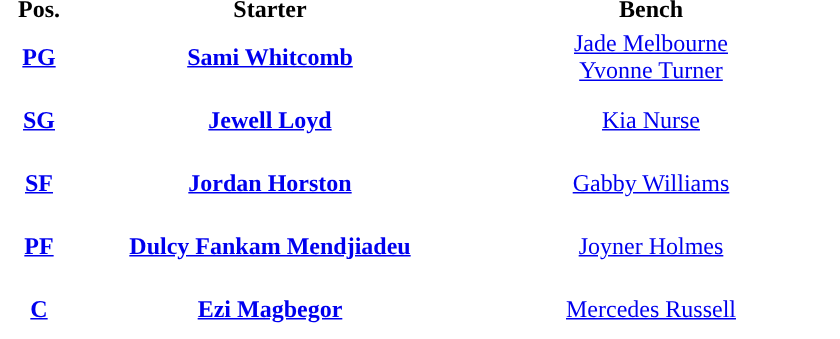<table style="text-align:center; ">
<tr>
<th width="50">Pos.</th>
<th width="250">Starter</th>
<th width="250">Bench</th>
</tr>
<tr style="height:40px; background:white; color:#092C57">
<th><a href='#'><span>PG</span></a></th>
<td><strong><a href='#'>Sami Whitcomb</a></strong></td>
<td><a href='#'>Jade Melbourne</a><br><a href='#'>Yvonne Turner</a></td>
</tr>
<tr style="height:40px; background:white; color:#092C57">
<th><a href='#'><span>SG</span></a></th>
<td><strong><a href='#'>Jewell Loyd</a></strong></td>
<td><a href='#'>Kia Nurse</a></td>
</tr>
<tr style="height:40px; background:white; color:#092C57">
<th><a href='#'><span>SF</span></a></th>
<td><strong><a href='#'>Jordan Horston</a></strong></td>
<td><a href='#'>Gabby Williams</a></td>
</tr>
<tr style="height:40px; background:white; color:#092C57">
<th><a href='#'><span>PF</span></a></th>
<td><strong><a href='#'>Dulcy Fankam Mendjiadeu</a></strong></td>
<td><a href='#'>Joyner Holmes</a></td>
</tr>
<tr style="height:40px; background:white; color:#092C57">
<th><a href='#'><span>C</span></a></th>
<td><strong><a href='#'>Ezi Magbegor</a></strong></td>
<td><a href='#'>Mercedes Russell</a></td>
</tr>
</table>
